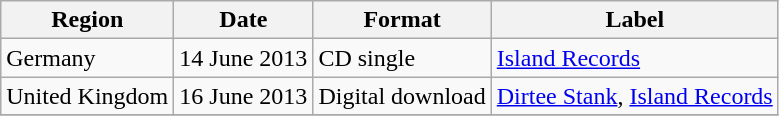<table class=wikitable>
<tr>
<th>Region</th>
<th>Date</th>
<th>Format</th>
<th>Label</th>
</tr>
<tr>
<td>Germany</td>
<td>14 June 2013</td>
<td>CD single</td>
<td><a href='#'>Island Records</a></td>
</tr>
<tr>
<td>United Kingdom</td>
<td>16 June 2013</td>
<td>Digital download</td>
<td><a href='#'>Dirtee Stank</a>, <a href='#'>Island Records</a></td>
</tr>
<tr>
</tr>
</table>
